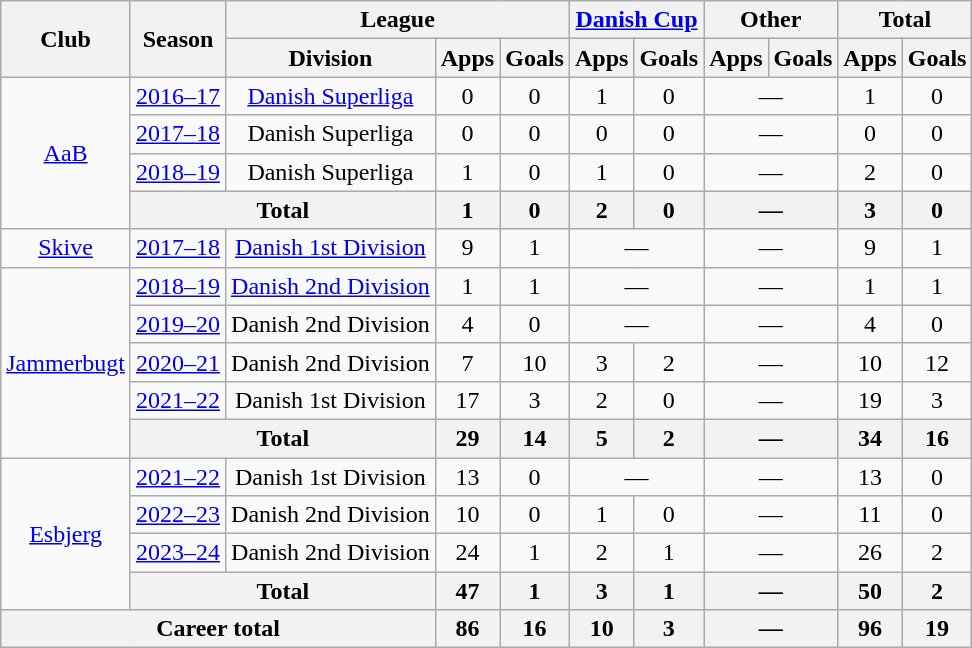<table class="wikitable" style="text-align:center">
<tr>
<th rowspan="2">Club</th>
<th rowspan="2">Season</th>
<th colspan="3">League</th>
<th colspan="2"><a href='#'>Danish Cup</a></th>
<th colspan="2">Other</th>
<th colspan="2">Total</th>
</tr>
<tr>
<th>Division</th>
<th>Apps</th>
<th>Goals</th>
<th>Apps</th>
<th>Goals</th>
<th>Apps</th>
<th>Goals</th>
<th>Apps</th>
<th>Goals</th>
</tr>
<tr>
<td rowspan="4"><a href='#'>AaB</a></td>
<td><a href='#'>2016–17</a></td>
<td><a href='#'>Danish Superliga</a></td>
<td>0</td>
<td>0</td>
<td>1</td>
<td>0</td>
<td colspan="2">—</td>
<td>1</td>
<td>0</td>
</tr>
<tr>
<td><a href='#'>2017–18</a></td>
<td>Danish Superliga</td>
<td>0</td>
<td>0</td>
<td>0</td>
<td>0</td>
<td colspan="2">—</td>
<td>0</td>
<td>0</td>
</tr>
<tr>
<td><a href='#'>2018–19</a></td>
<td>Danish Superliga</td>
<td>1</td>
<td>0</td>
<td>1</td>
<td>0</td>
<td colspan="2">—</td>
<td>2</td>
<td>0</td>
</tr>
<tr>
<th colspan="2">Total</th>
<th>1</th>
<th>0</th>
<th>2</th>
<th>0</th>
<th colspan="2">—</th>
<th>3</th>
<th>0</th>
</tr>
<tr>
<td><a href='#'>Skive</a></td>
<td><a href='#'>2017–18</a></td>
<td><a href='#'>Danish 1st Division</a></td>
<td>9</td>
<td>1</td>
<td colspan="2">—</td>
<td colspan="2">—</td>
<td>9</td>
<td>1</td>
</tr>
<tr>
<td rowspan="5"><a href='#'>Jammerbugt</a></td>
<td><a href='#'>2018–19</a></td>
<td><a href='#'>Danish 2nd Division</a></td>
<td>1</td>
<td>1</td>
<td colspan="2">—</td>
<td colspan="2">—</td>
<td>1</td>
<td>1</td>
</tr>
<tr>
<td><a href='#'>2019–20</a></td>
<td>Danish 2nd Division</td>
<td>4</td>
<td>0</td>
<td colspan="2">—</td>
<td colspan="2">—</td>
<td>4</td>
<td>0</td>
</tr>
<tr>
<td><a href='#'>2020–21</a></td>
<td>Danish 2nd Division</td>
<td>7</td>
<td>10</td>
<td>3</td>
<td>2</td>
<td colspan="2">—</td>
<td>10</td>
<td>12</td>
</tr>
<tr>
<td><a href='#'>2021–22</a></td>
<td>Danish 1st Division</td>
<td>17</td>
<td>3</td>
<td>2</td>
<td>0</td>
<td colspan="2">—</td>
<td>19</td>
<td>3</td>
</tr>
<tr>
<th colspan="2">Total</th>
<th>29</th>
<th>14</th>
<th>5</th>
<th>2</th>
<th colspan="2">—</th>
<th>34</th>
<th>16</th>
</tr>
<tr>
<td rowspan="4"><a href='#'>Esbjerg</a></td>
<td><a href='#'>2021–22</a></td>
<td>Danish 1st Division</td>
<td>13</td>
<td>0</td>
<td colspan="2">—</td>
<td colspan="2">—</td>
<td>13</td>
<td>0</td>
</tr>
<tr>
<td><a href='#'>2022–23</a></td>
<td>Danish 2nd Division</td>
<td>10</td>
<td>0</td>
<td>1</td>
<td>0</td>
<td colspan="2">—</td>
<td>11</td>
<td>0</td>
</tr>
<tr>
<td><a href='#'>2023–24</a></td>
<td>Danish 2nd Division</td>
<td>24</td>
<td>1</td>
<td>2</td>
<td>1</td>
<td colspan="2">—</td>
<td>26</td>
<td>2</td>
</tr>
<tr>
<th colspan="2">Total</th>
<th>47</th>
<th>1</th>
<th>3</th>
<th>1</th>
<th colspan="2">—</th>
<th>50</th>
<th>2</th>
</tr>
<tr>
<th colspan="3">Career total</th>
<th>86</th>
<th>16</th>
<th>10</th>
<th>3</th>
<th colspan="2">—</th>
<th>96</th>
<th>19</th>
</tr>
</table>
